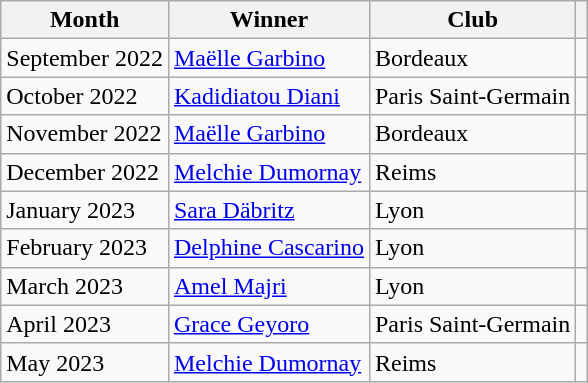<table class="wikitable">
<tr>
<th>Month</th>
<th>Winner</th>
<th>Club</th>
<th></th>
</tr>
<tr>
<td>September 2022</td>
<td> <a href='#'>Maëlle Garbino</a></td>
<td>Bordeaux</td>
<td></td>
</tr>
<tr>
<td>October 2022</td>
<td> <a href='#'>Kadidiatou Diani</a></td>
<td>Paris Saint-Germain</td>
<td></td>
</tr>
<tr>
<td>November 2022</td>
<td> <a href='#'>Maëlle Garbino</a></td>
<td>Bordeaux</td>
<td></td>
</tr>
<tr>
<td>December 2022</td>
<td> <a href='#'>Melchie Dumornay</a></td>
<td>Reims</td>
<td></td>
</tr>
<tr>
<td>January 2023</td>
<td> <a href='#'>Sara Däbritz</a></td>
<td>Lyon</td>
<td></td>
</tr>
<tr>
<td>February 2023</td>
<td> <a href='#'>Delphine Cascarino</a></td>
<td>Lyon</td>
<td></td>
</tr>
<tr>
<td>March 2023</td>
<td> <a href='#'>Amel Majri</a></td>
<td>Lyon</td>
<td></td>
</tr>
<tr>
<td>April 2023</td>
<td> <a href='#'>Grace Geyoro</a></td>
<td>Paris Saint-Germain</td>
<td></td>
</tr>
<tr>
<td>May 2023</td>
<td> <a href='#'>Melchie Dumornay</a></td>
<td>Reims</td>
<td></td>
</tr>
</table>
